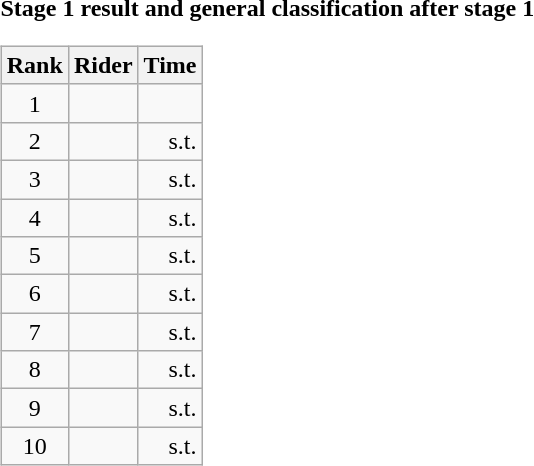<table>
<tr>
<td><strong>Stage 1 result and general classification after stage 1</strong><br><table class="wikitable">
<tr>
<th scope="col">Rank</th>
<th scope="col">Rider</th>
<th scope="col">Time</th>
</tr>
<tr>
<td style="text-align:center;">1</td>
<td></td>
<td style="text-align:right;"></td>
</tr>
<tr>
<td style="text-align:center;">2</td>
<td></td>
<td style="text-align:right;">s.t.</td>
</tr>
<tr>
<td style="text-align:center;">3</td>
<td></td>
<td style="text-align:right;">s.t.</td>
</tr>
<tr>
<td style="text-align:center;">4</td>
<td></td>
<td style="text-align:right;">s.t.</td>
</tr>
<tr>
<td style="text-align:center;">5</td>
<td></td>
<td style="text-align:right;">s.t.</td>
</tr>
<tr>
<td style="text-align:center;">6</td>
<td></td>
<td style="text-align:right;">s.t.</td>
</tr>
<tr>
<td style="text-align:center;">7</td>
<td></td>
<td style="text-align:right;">s.t.</td>
</tr>
<tr>
<td style="text-align:center;">8</td>
<td></td>
<td style="text-align:right;">s.t.</td>
</tr>
<tr>
<td style="text-align:center;">9</td>
<td></td>
<td style="text-align:right;">s.t.</td>
</tr>
<tr>
<td style="text-align:center;">10</td>
<td></td>
<td style="text-align:right;">s.t.</td>
</tr>
</table>
</td>
</tr>
</table>
